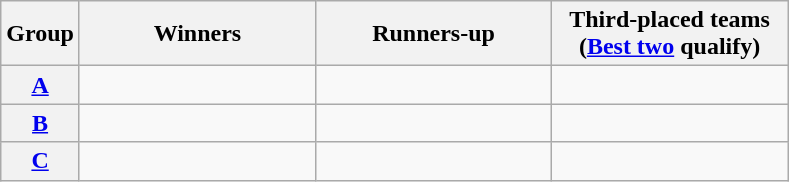<table class=wikitable>
<tr>
<th>Group</th>
<th width="150">Winners</th>
<th width="150">Runners-up</th>
<th width="150">Third-placed teams<br>(<a href='#'>Best two</a> qualify)</th>
</tr>
<tr>
<th><a href='#'>A</a></th>
<td></td>
<td></td>
<td></td>
</tr>
<tr>
<th><a href='#'>B</a></th>
<td></td>
<td></td>
<td></td>
</tr>
<tr>
<th><a href='#'>C</a></th>
<td></td>
<td></td>
<td></td>
</tr>
</table>
